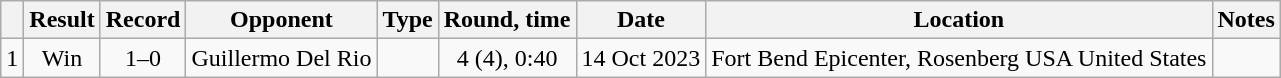<table class="wikitable" style="text-align:center">
<tr>
<th></th>
<th>Result</th>
<th>Record</th>
<th>Opponent</th>
<th>Type</th>
<th>Round, time</th>
<th>Date</th>
<th>Location</th>
<th>Notes</th>
</tr>
<tr>
<td>1</td>
<td>Win</td>
<td>1–0</td>
<td style="text-align:left;">Guillermo Del Rio</td>
<td></td>
<td>4 (4), 0:40</td>
<td>14 Oct 2023</td>
<td style="text-align:left;">Fort Bend Epicenter, Rosenberg USA  United States</td>
<td></td>
</tr>
</table>
